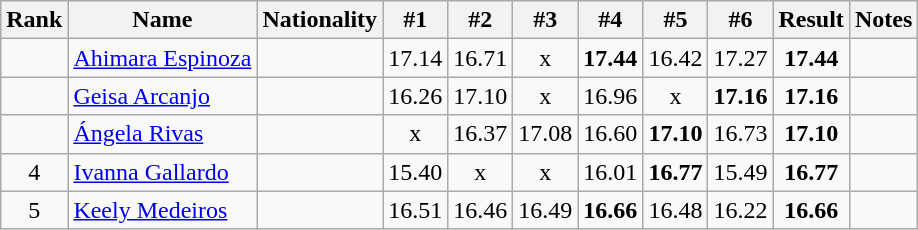<table class="wikitable sortable" style="text-align:center">
<tr>
<th>Rank</th>
<th>Name</th>
<th>Nationality</th>
<th>#1</th>
<th>#2</th>
<th>#3</th>
<th>#4</th>
<th>#5</th>
<th>#6</th>
<th>Result</th>
<th>Notes</th>
</tr>
<tr>
<td></td>
<td align=left><a href='#'>Ahimara Espinoza</a></td>
<td align=left></td>
<td>17.14</td>
<td>16.71</td>
<td>x</td>
<td><strong>17.44</strong></td>
<td>16.42</td>
<td>17.27</td>
<td><strong>17.44</strong></td>
<td></td>
</tr>
<tr>
<td></td>
<td align=left><a href='#'>Geisa Arcanjo</a></td>
<td align=left></td>
<td>16.26</td>
<td>17.10</td>
<td>x</td>
<td>16.96</td>
<td>x</td>
<td><strong>17.16</strong></td>
<td><strong>17.16</strong></td>
<td></td>
</tr>
<tr>
<td></td>
<td align=left><a href='#'>Ángela Rivas</a></td>
<td align=left></td>
<td>x</td>
<td>16.37</td>
<td>17.08</td>
<td>16.60</td>
<td><strong>17.10</strong></td>
<td>16.73</td>
<td><strong>17.10</strong></td>
<td></td>
</tr>
<tr>
<td>4</td>
<td align=left><a href='#'>Ivanna Gallardo</a></td>
<td align=left></td>
<td>15.40</td>
<td>x</td>
<td>x</td>
<td>16.01</td>
<td><strong>16.77</strong></td>
<td>15.49</td>
<td><strong>16.77</strong></td>
<td></td>
</tr>
<tr>
<td>5</td>
<td align=left><a href='#'>Keely Medeiros</a></td>
<td align=left></td>
<td>16.51</td>
<td>16.46</td>
<td>16.49</td>
<td><strong>16.66</strong></td>
<td>16.48</td>
<td>16.22</td>
<td><strong>16.66</strong></td>
<td></td>
</tr>
</table>
